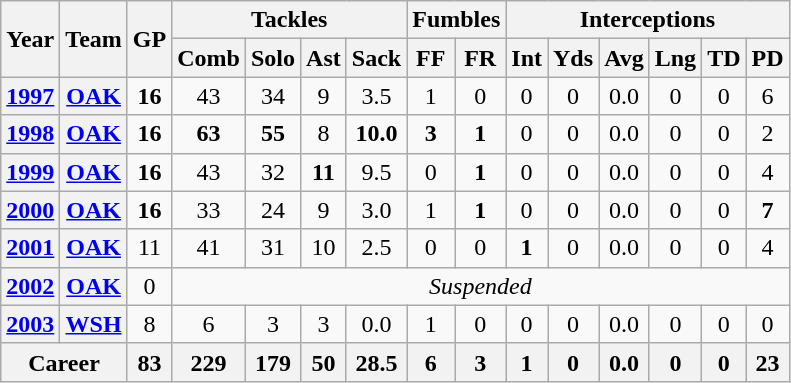<table class="wikitable" style="text-align:center">
<tr>
<th rowspan="2">Year</th>
<th rowspan="2">Team</th>
<th rowspan="2">GP</th>
<th colspan="4">Tackles</th>
<th colspan="2">Fumbles</th>
<th colspan="6">Interceptions</th>
</tr>
<tr>
<th>Comb</th>
<th>Solo</th>
<th>Ast</th>
<th>Sack</th>
<th>FF</th>
<th>FR</th>
<th>Int</th>
<th>Yds</th>
<th>Avg</th>
<th>Lng</th>
<th>TD</th>
<th>PD</th>
</tr>
<tr>
<th><a href='#'>1997</a></th>
<th><a href='#'>OAK</a></th>
<td><strong>16</strong></td>
<td>43</td>
<td>34</td>
<td>9</td>
<td>3.5</td>
<td>1</td>
<td>0</td>
<td>0</td>
<td>0</td>
<td>0.0</td>
<td>0</td>
<td>0</td>
<td>6</td>
</tr>
<tr>
<th><a href='#'>1998</a></th>
<th><a href='#'>OAK</a></th>
<td><strong>16</strong></td>
<td><strong>63</strong></td>
<td><strong>55</strong></td>
<td>8</td>
<td><strong>10.0</strong></td>
<td><strong>3</strong></td>
<td><strong>1</strong></td>
<td>0</td>
<td>0</td>
<td>0.0</td>
<td>0</td>
<td>0</td>
<td>2</td>
</tr>
<tr>
<th><a href='#'>1999</a></th>
<th><a href='#'>OAK</a></th>
<td><strong>16</strong></td>
<td>43</td>
<td>32</td>
<td><strong>11</strong></td>
<td>9.5</td>
<td>0</td>
<td><strong>1</strong></td>
<td>0</td>
<td>0</td>
<td>0.0</td>
<td>0</td>
<td>0</td>
<td>4</td>
</tr>
<tr>
<th><a href='#'>2000</a></th>
<th><a href='#'>OAK</a></th>
<td><strong>16</strong></td>
<td>33</td>
<td>24</td>
<td>9</td>
<td>3.0</td>
<td>1</td>
<td><strong>1</strong></td>
<td>0</td>
<td>0</td>
<td>0.0</td>
<td>0</td>
<td>0</td>
<td><strong>7</strong></td>
</tr>
<tr>
<th><a href='#'>2001</a></th>
<th><a href='#'>OAK</a></th>
<td>11</td>
<td>41</td>
<td>31</td>
<td>10</td>
<td>2.5</td>
<td>0</td>
<td>0</td>
<td><strong>1</strong></td>
<td>0</td>
<td>0.0</td>
<td>0</td>
<td>0</td>
<td>4</td>
</tr>
<tr>
<th><a href='#'>2002</a></th>
<th><a href='#'>OAK</a></th>
<td>0</td>
<td colspan="12"><em>Suspended</em></td>
</tr>
<tr>
<th><a href='#'>2003</a></th>
<th><a href='#'>WSH</a></th>
<td>8</td>
<td>6</td>
<td>3</td>
<td>3</td>
<td>0.0</td>
<td>1</td>
<td>0</td>
<td>0</td>
<td>0</td>
<td>0.0</td>
<td>0</td>
<td>0</td>
<td>0</td>
</tr>
<tr>
<th colspan="2">Career</th>
<th>83</th>
<th>229</th>
<th>179</th>
<th>50</th>
<th>28.5</th>
<th>6</th>
<th>3</th>
<th>1</th>
<th>0</th>
<th>0.0</th>
<th>0</th>
<th>0</th>
<th>23</th>
</tr>
</table>
